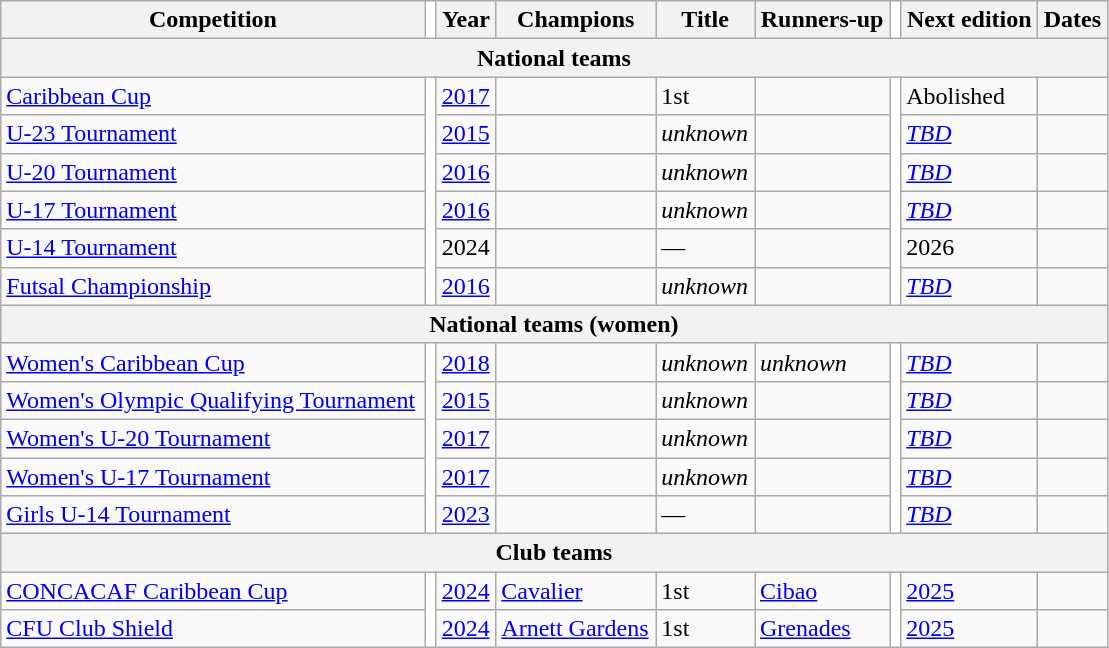<table class="wikitable">
<tr>
<th>Competition</th>
<td width="1%" style="background-color:#ffffff;"></td>
<th>Year</th>
<th>Champions</th>
<th>Title</th>
<th>Runners-up</th>
<td width="1%" style="background-color:#ffffff;"></td>
<th>Next edition</th>
<th>Dates</th>
</tr>
<tr>
<th colspan=9>National teams</th>
</tr>
<tr>
<td><a href='#'>Caribbean Cup</a></td>
<td rowspan="6" style="background-color:#ffffff;"></td>
<td><a href='#'>2017</a></td>
<td></td>
<td>1st</td>
<td></td>
<td rowspan="6" style="background-color:#ffffff;"></td>
<td>Abolished</td>
<td></td>
</tr>
<tr>
<td><a href='#'>U-23 Tournament</a></td>
<td><a href='#'>2015</a></td>
<td></td>
<td><em>unknown</em></td>
<td></td>
<td><em><a href='#'>TBD</a></em></td>
<td></td>
</tr>
<tr>
<td><a href='#'>U-20 Tournament</a></td>
<td><a href='#'>2016</a></td>
<td></td>
<td><em>unknown</em></td>
<td></td>
<td><em><a href='#'>TBD</a></em></td>
<td></td>
</tr>
<tr>
<td><a href='#'>U-17 Tournament</a></td>
<td><a href='#'>2016</a></td>
<td></td>
<td><em>unknown</em></td>
<td></td>
<td><em><a href='#'>TBD</a></em></td>
<td></td>
</tr>
<tr>
<td><a href='#'>U-14 Tournament</a></td>
<td>2024</td>
<td></td>
<td>—</td>
<td></td>
<td>2026</td>
<td></td>
</tr>
<tr>
<td><a href='#'>Futsal Championship</a></td>
<td><a href='#'>2016</a></td>
<td></td>
<td><em>unknown</em></td>
<td></td>
<td><em><a href='#'>TBD</a></em></td>
<td></td>
</tr>
<tr>
<th colspan=9>National teams (women)</th>
</tr>
<tr>
<td><a href='#'>Women's Caribbean Cup</a></td>
<td rowspan="5" style="background-color:#ffffff;"></td>
<td><a href='#'>2018</a></td>
<td></td>
<td><em>unknown</em></td>
<td><em>unknown</em></td>
<td rowspan="5" style="background-color:#ffffff;"></td>
<td><em><a href='#'>TBD</a></em></td>
<td></td>
</tr>
<tr>
<td><a href='#'>Women's Olympic Qualifying Tournament</a></td>
<td><a href='#'>2015</a></td>
<td></td>
<td><em>unknown</em></td>
<td></td>
<td><em><a href='#'>TBD</a></em></td>
<td></td>
</tr>
<tr>
<td><a href='#'>Women's U-20 Tournament</a></td>
<td><a href='#'>2017</a></td>
<td></td>
<td><em>unknown</em></td>
<td></td>
<td><em><a href='#'>TBD</a></em></td>
<td></td>
</tr>
<tr>
<td><a href='#'>Women's U-17 Tournament</a></td>
<td><a href='#'>2017</a></td>
<td></td>
<td><em>unknown</em></td>
<td></td>
<td><em><a href='#'>TBD</a></em></td>
<td></td>
</tr>
<tr>
<td><a href='#'>Girls U-14 Tournament</a></td>
<td><a href='#'>2023</a></td>
<td></td>
<td>—</td>
<td></td>
<td><em><a href='#'>TBD</a></em></td>
<td></td>
</tr>
<tr>
<th colspan=9>Club teams</th>
</tr>
<tr>
<td><a href='#'>CONCACAF Caribbean Cup</a></td>
<td rowspan="2" style="background-color:#ffffff;"></td>
<td><a href='#'>2024</a></td>
<td> <a href='#'>Cavalier</a></td>
<td>1st</td>
<td> <a href='#'>Cibao</a></td>
<td rowspan="2" style="background-color:#ffffff;"></td>
<td><a href='#'>2025</a></td>
<td></td>
</tr>
<tr>
<td><a href='#'>CFU Club Shield</a></td>
<td><a href='#'>2024</a></td>
<td> <a href='#'>Arnett Gardens</a></td>
<td>1st</td>
<td> <a href='#'>Grenades</a></td>
<td><a href='#'>2025</a></td>
<td></td>
</tr>
</table>
